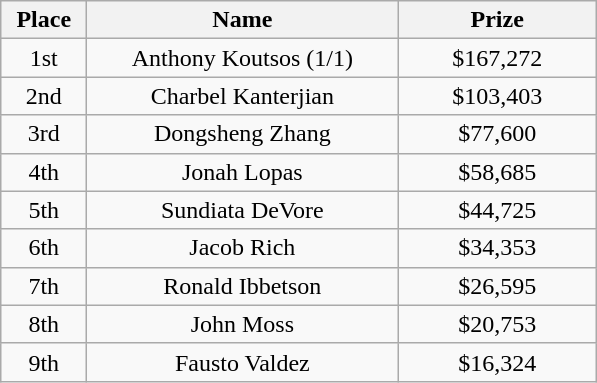<table class="wikitable">
<tr>
<th width="50">Place</th>
<th width="200">Name</th>
<th width="125">Prize</th>
</tr>
<tr>
<td align = "center">1st</td>
<td align = "center">Anthony Koutsos (1/1)</td>
<td align="center">$167,272</td>
</tr>
<tr>
<td align = "center">2nd</td>
<td align = "center">Charbel Kanterjian</td>
<td align="center">$103,403</td>
</tr>
<tr>
<td align = "center">3rd</td>
<td align = "center">Dongsheng Zhang</td>
<td align="center">$77,600</td>
</tr>
<tr>
<td align = "center">4th</td>
<td align = "center">Jonah Lopas</td>
<td align="center">$58,685</td>
</tr>
<tr>
<td align = "center">5th</td>
<td align = "center">Sundiata DeVore</td>
<td align="center">$44,725</td>
</tr>
<tr>
<td align = "center">6th</td>
<td align = "center">Jacob Rich</td>
<td align="center">$34,353</td>
</tr>
<tr>
<td align = "center">7th</td>
<td align = "center">Ronald Ibbetson</td>
<td align="center">$26,595</td>
</tr>
<tr>
<td align = "center">8th</td>
<td align = "center">John Moss</td>
<td align="center">$20,753</td>
</tr>
<tr>
<td align = "center">9th</td>
<td align = "center">Fausto Valdez</td>
<td align="center">$16,324</td>
</tr>
</table>
